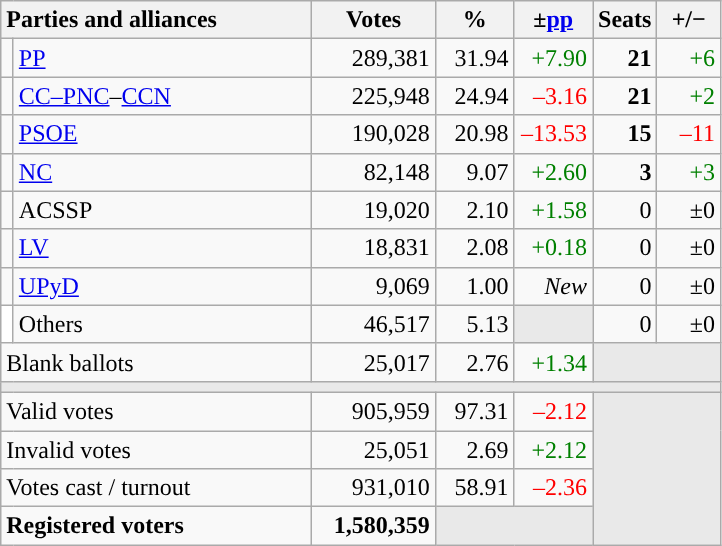<table class="wikitable" style="text-align:right;">
<tr>
<th style="text-align:left;" colspan="2" width="200">Parties and alliances</th>
<th width="75">Votes</th>
<th width="45">%</th>
<th width="45">±<a href='#'>pp</a></th>
<th width="35">Seats</th>
<th width="35">+/−</th>
</tr>
<tr>
<td width="1" style="color:inherit;background:"></td>
<td align="left"><a href='#'>PP</a></td>
<td>289,381</td>
<td>31.94</td>
<td style="color:green;">+7.90</td>
<td><strong>21</strong></td>
<td style="color:green;">+6</td>
</tr>
<tr>
<td style="color:inherit;background:"></td>
<td align="left"><a href='#'>CC–PNC</a>–<a href='#'>CCN</a></td>
<td>225,948</td>
<td>24.94</td>
<td style="color:red;">–3.16</td>
<td><strong>21</strong></td>
<td style="color:green;">+2</td>
</tr>
<tr>
<td style="color:inherit;background:"></td>
<td align="left"><a href='#'>PSOE</a></td>
<td>190,028</td>
<td>20.98</td>
<td style="color:red;">–13.53</td>
<td><strong>15</strong></td>
<td style="color:red;">–11</td>
</tr>
<tr>
<td style="color:inherit;background:"></td>
<td align="left"><a href='#'>NC</a></td>
<td>82,148</td>
<td>9.07</td>
<td style="color:green;">+2.60</td>
<td><strong>3</strong></td>
<td style="color:green;">+3</td>
</tr>
<tr>
<td style="color:inherit;background:"></td>
<td align="left">ACSSP</td>
<td>19,020</td>
<td>2.10</td>
<td style="color:green;">+1.58</td>
<td>0</td>
<td>±0</td>
</tr>
<tr>
<td style="color:inherit;background:"></td>
<td align="left"><a href='#'>LV</a></td>
<td>18,831</td>
<td>2.08</td>
<td style="color:green;">+0.18</td>
<td>0</td>
<td>±0</td>
</tr>
<tr>
<td style="color:inherit;background:"></td>
<td align="left"><a href='#'>UPyD</a></td>
<td>9,069</td>
<td>1.00</td>
<td><em>New</em></td>
<td>0</td>
<td>±0</td>
</tr>
<tr>
<td bgcolor="white"></td>
<td align="left">Others</td>
<td>46,517</td>
<td>5.13</td>
<td bgcolor="#E9E9E9"></td>
<td>0</td>
<td>±0</td>
</tr>
<tr>
<td align="left" colspan="2">Blank ballots</td>
<td>25,017</td>
<td>2.76</td>
<td style="color:green;">+1.34</td>
<td bgcolor="#E9E9E9" colspan="2"></td>
</tr>
<tr>
<td colspan="7" bgcolor="#E9E9E9"></td>
</tr>
<tr>
<td align="left" colspan="2">Valid votes</td>
<td>905,959</td>
<td>97.31</td>
<td style="color:red;">–2.12</td>
<td bgcolor="#E9E9E9" colspan="2" rowspan="4"></td>
</tr>
<tr>
<td align="left" colspan="2">Invalid votes</td>
<td>25,051</td>
<td>2.69</td>
<td style="color:green;">+2.12</td>
</tr>
<tr>
<td align="left" colspan="2">Votes cast / turnout</td>
<td>931,010</td>
<td>58.91</td>
<td style="color:red;">–2.36</td>
</tr>
<tr style="font-weight:bold;">
<td align="left" colspan="2">Registered voters</td>
<td>1,580,359</td>
<td bgcolor="#E9E9E9" colspan="2"></td>
</tr>
</table>
